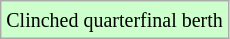<table class="wikitable">
<tr>
<td style="background-color: #ccffcc;"><small>Clinched quarterfinal berth</small></td>
</tr>
</table>
